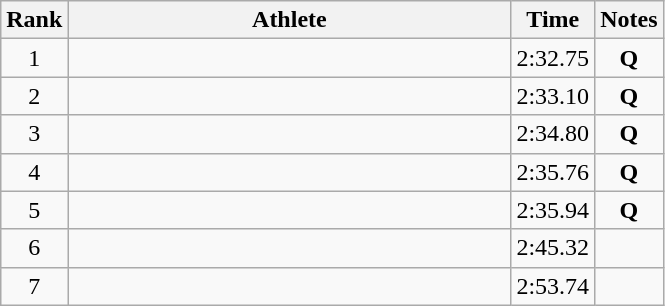<table class=wikitable>
<tr>
<th>Rank</th>
<th style=width:18em>Athlete</th>
<th>Time</th>
<th>Notes</th>
</tr>
<tr align=center>
<td>1</td>
<td align=left></td>
<td>2:32.75</td>
<td><strong>Q</strong></td>
</tr>
<tr align=center>
<td>2</td>
<td align=left></td>
<td>2:33.10</td>
<td><strong>Q</strong></td>
</tr>
<tr align=center>
<td>3</td>
<td align=left></td>
<td>2:34.80</td>
<td><strong>Q</strong></td>
</tr>
<tr align=center>
<td>4</td>
<td align=left></td>
<td>2:35.76</td>
<td><strong>Q</strong></td>
</tr>
<tr align=center>
<td>5</td>
<td align=left></td>
<td>2:35.94</td>
<td><strong>Q</strong></td>
</tr>
<tr align=center>
<td>6</td>
<td align=left></td>
<td>2:45.32</td>
<td></td>
</tr>
<tr align=center>
<td>7</td>
<td align=left></td>
<td>2:53.74</td>
<td></td>
</tr>
</table>
